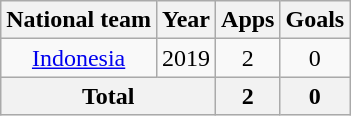<table class=wikitable style=text-align:center>
<tr>
<th>National team</th>
<th>Year</th>
<th>Apps</th>
<th>Goals</th>
</tr>
<tr>
<td rowspan="1"><a href='#'>Indonesia</a></td>
<td>2019</td>
<td>2</td>
<td>0</td>
</tr>
<tr>
<th colspan=2>Total</th>
<th>2</th>
<th>0</th>
</tr>
</table>
